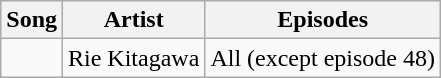<table class="wikitable">
<tr>
<th>Song</th>
<th>Artist</th>
<th>Episodes</th>
</tr>
<tr>
<td></td>
<td>Rie Kitagawa</td>
<td>All (except episode 48)</td>
</tr>
</table>
